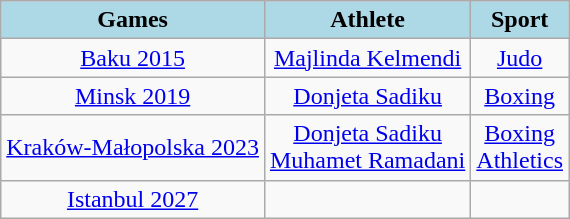<table class="wikitable" style="text-align:center">
<tr>
<th style="background-color:lightblue">Games</th>
<th style="background-color:lightblue">Athlete</th>
<th style="background-color:lightblue">Sport</th>
</tr>
<tr>
<td> <a href='#'>Baku 2015</a></td>
<td><a href='#'>Majlinda Kelmendi</a></td>
<td><a href='#'>Judo</a></td>
</tr>
<tr>
<td> <a href='#'>Minsk 2019</a></td>
<td><a href='#'>Donjeta Sadiku</a></td>
<td><a href='#'>Boxing</a></td>
</tr>
<tr>
<td> <a href='#'>Kraków-Małopolska 2023</a></td>
<td><a href='#'>Donjeta Sadiku</a><br><a href='#'>Muhamet Ramadani</a></td>
<td><a href='#'>Boxing</a><br><a href='#'>Athletics</a></td>
</tr>
<tr>
<td> <a href='#'>Istanbul 2027</a></td>
<td></td>
<td></td>
</tr>
</table>
